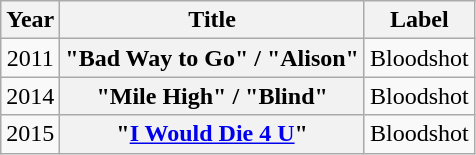<table class="wikitable plainrowheaders">
<tr>
<th scope="col">Year</th>
<th scope="col">Title</th>
<th scope="col">Label</th>
</tr>
<tr>
<td style="text-align:center;">2011</td>
<th scope="row">"Bad Way to Go" / "Alison"</th>
<td>Bloodshot</td>
</tr>
<tr>
<td style="text-align:center;">2014</td>
<th scope="row">"Mile High" / "Blind"</th>
<td>Bloodshot</td>
</tr>
<tr>
<td style="text-align:center;">2015</td>
<th scope="row">"<a href='#'>I Would Die 4 U</a>"</th>
<td>Bloodshot</td>
</tr>
</table>
